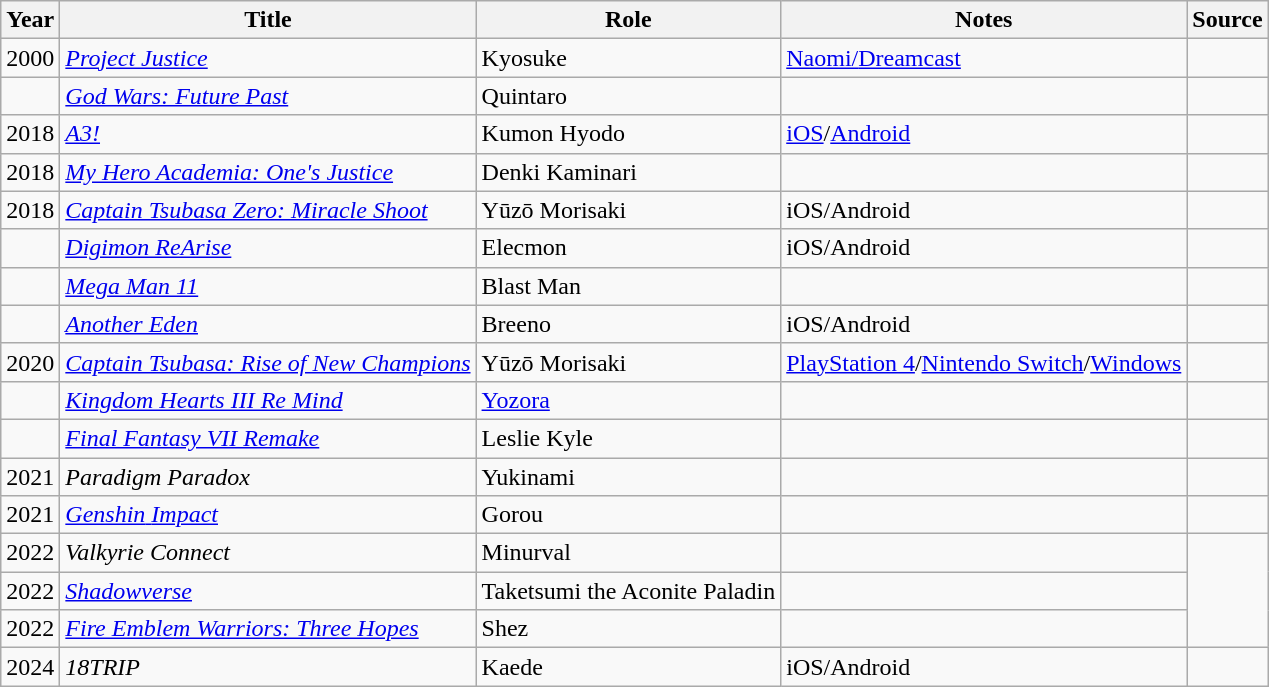<table class="wikitable sortable plainrowheaders">
<tr>
<th>Year</th>
<th>Title</th>
<th>Role</th>
<th class="unsortable">Notes</th>
<th class="unsortable">Source</th>
</tr>
<tr>
<td>2000</td>
<td><em><a href='#'>Project Justice</a></em></td>
<td>Kyosuke</td>
<td><a href='#'>Naomi/</a><a href='#'>Dreamcast</a></td>
<td></td>
</tr>
<tr>
<td></td>
<td><em><a href='#'>God Wars: Future Past</a></em></td>
<td>Quintaro</td>
<td></td>
<td></td>
</tr>
<tr>
<td>2018</td>
<td><em><a href='#'>A3!</a></em></td>
<td>Kumon Hyodo</td>
<td><a href='#'>iOS</a>/<a href='#'>Android</a></td>
<td></td>
</tr>
<tr>
<td>2018</td>
<td><em><a href='#'>My Hero Academia: One's Justice</a></em></td>
<td>Denki Kaminari</td>
<td></td>
<td></td>
</tr>
<tr>
<td>2018</td>
<td><em><a href='#'>Captain Tsubasa Zero: Miracle Shoot</a></em></td>
<td>Yūzō Morisaki</td>
<td>iOS/Android</td>
<td></td>
</tr>
<tr>
<td></td>
<td><em><a href='#'>Digimon ReArise</a></em></td>
<td>Elecmon</td>
<td>iOS/Android</td>
<td></td>
</tr>
<tr>
<td></td>
<td><em><a href='#'>Mega Man 11</a></em></td>
<td>Blast Man</td>
<td></td>
<td></td>
</tr>
<tr>
<td></td>
<td><em><a href='#'>Another Eden</a></em></td>
<td>Breeno</td>
<td>iOS/Android</td>
<td></td>
</tr>
<tr>
<td>2020</td>
<td><em><a href='#'>Captain Tsubasa: Rise of New Champions</a></em></td>
<td>Yūzō Morisaki</td>
<td><a href='#'>PlayStation 4</a>/<a href='#'>Nintendo Switch</a>/<a href='#'>Windows</a></td>
<td></td>
</tr>
<tr>
<td></td>
<td><em><a href='#'>Kingdom Hearts III Re Mind</a></em></td>
<td><a href='#'>Yozora</a></td>
<td></td>
<td></td>
</tr>
<tr>
<td></td>
<td><em><a href='#'>Final Fantasy VII Remake</a></em></td>
<td>Leslie Kyle</td>
<td></td>
<td></td>
</tr>
<tr>
<td>2021</td>
<td><em>Paradigm Paradox</em></td>
<td>Yukinami</td>
<td></td>
<td></td>
</tr>
<tr>
<td>2021</td>
<td><a href='#'><em>Genshin</em> <em>Impact</em></a></td>
<td>Gorou</td>
<td></td>
<td></td>
</tr>
<tr>
<td>2022</td>
<td><em>Valkyrie Connect</em></td>
<td>Minurval</td>
<td></td>
</tr>
<tr>
<td>2022</td>
<td><em><a href='#'>Shadowverse</a></em></td>
<td>Taketsumi the Aconite Paladin</td>
<td></td>
</tr>
<tr>
<td>2022</td>
<td><em><a href='#'>Fire Emblem Warriors: Three Hopes</a></em></td>
<td>Shez</td>
<td></td>
</tr>
<tr>
<td>2024</td>
<td><em>18TRIP</em></td>
<td>Kaede</td>
<td>iOS/Android</td>
<td></td>
</tr>
</table>
